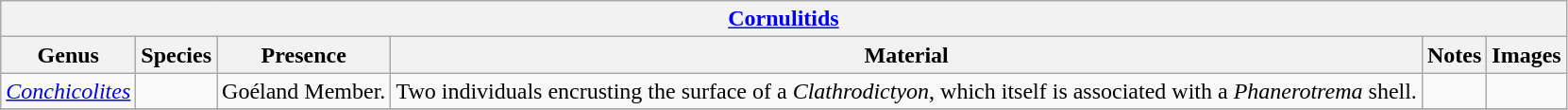<table class="wikitable" align="center">
<tr>
<th colspan="6" align="center"><strong><a href='#'>Cornulitids</a></strong></th>
</tr>
<tr>
<th>Genus</th>
<th>Species</th>
<th>Presence</th>
<th><strong>Material</strong></th>
<th>Notes</th>
<th>Images</th>
</tr>
<tr>
<td><em><a href='#'>Conchicolites</a></em></td>
<td></td>
<td>Goéland Member.</td>
<td>Two individuals encrusting the surface of a <em>Clathrodictyon</em>, which itself is associated with a <em>Phanerotrema</em> shell.</td>
<td></td>
<td></td>
</tr>
<tr>
</tr>
</table>
